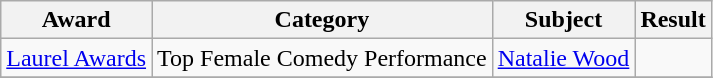<table class="wikitable">
<tr>
<th>Award</th>
<th>Category</th>
<th>Subject</th>
<th>Result</th>
</tr>
<tr>
<td rowspan=1><a href='#'>Laurel Awards</a></td>
<td>Top Female Comedy Performance</td>
<td><a href='#'>Natalie Wood</a></td>
<td></td>
</tr>
<tr>
</tr>
</table>
